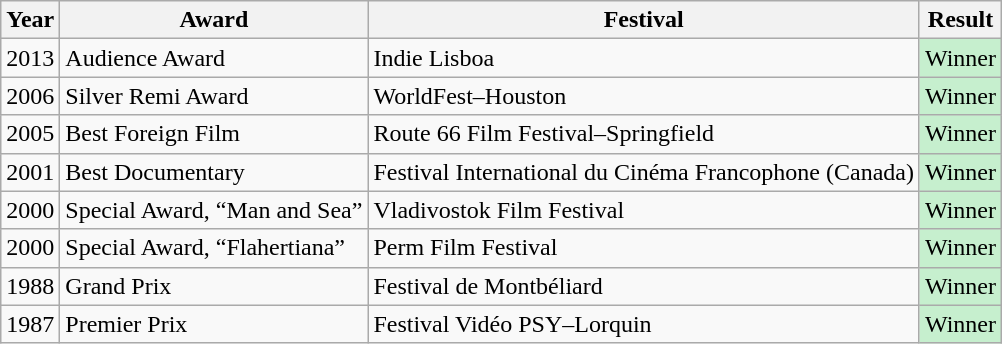<table class="wikitable sortable">
<tr>
<th>Year</th>
<th>Award</th>
<th>Festival</th>
<th>Result</th>
</tr>
<tr>
<td>2013</td>
<td>Audience Award</td>
<td>Indie Lisboa</td>
<td style="background:#C6EFCE;">Winner</td>
</tr>
<tr>
<td>2006</td>
<td>Silver Remi Award</td>
<td>WorldFest–Houston</td>
<td style="background:#C6EFCE;">Winner</td>
</tr>
<tr>
<td>2005</td>
<td>Best Foreign Film</td>
<td>Route 66 Film Festival–Springfield</td>
<td style="background:#C6EFCE;">Winner</td>
</tr>
<tr>
<td>2001</td>
<td>Best Documentary</td>
<td>Festival International du Cinéma Francophone (Canada)</td>
<td style="background:#C6EFCE;">Winner</td>
</tr>
<tr>
<td>2000</td>
<td>Special Award, “Man and Sea”</td>
<td>Vladivostok Film Festival</td>
<td style="background:#C6EFCE;">Winner</td>
</tr>
<tr>
<td>2000</td>
<td>Special Award, “Flahertiana”</td>
<td>Perm Film Festival</td>
<td style="background:#C6EFCE;">Winner</td>
</tr>
<tr>
<td>1988</td>
<td>Grand Prix</td>
<td>Festival de Montbéliard</td>
<td style="background:#C6EFCE;">Winner</td>
</tr>
<tr>
<td>1987</td>
<td>Premier Prix</td>
<td>Festival Vidéo PSY–Lorquin</td>
<td style="background:#C6EFCE;">Winner</td>
</tr>
</table>
